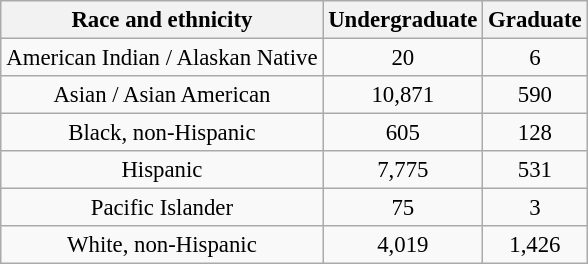<table class="wikitable" style="float:center; text-align:center; font-size:95%; margin:auto">
<tr>
<th>Race and ethnicity</th>
<th>Undergraduate</th>
<th>Graduate</th>
</tr>
<tr>
<td>American Indian / Alaskan Native</td>
<td>20</td>
<td>6</td>
</tr>
<tr>
<td>Asian / Asian American</td>
<td>10,871</td>
<td>590</td>
</tr>
<tr>
<td>Black, non-Hispanic</td>
<td>605</td>
<td>128</td>
</tr>
<tr>
<td>Hispanic</td>
<td>7,775</td>
<td>531</td>
</tr>
<tr>
<td>Pacific Islander</td>
<td>75</td>
<td>3</td>
</tr>
<tr>
<td>White, non-Hispanic</td>
<td>4,019</td>
<td>1,426</td>
</tr>
</table>
